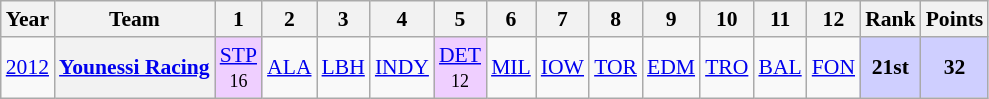<table class="wikitable" style="text-align:center; font-size:90%">
<tr>
<th>Year</th>
<th>Team</th>
<th>1</th>
<th>2</th>
<th>3</th>
<th>4</th>
<th>5</th>
<th>6</th>
<th>7</th>
<th>8</th>
<th>9</th>
<th>10</th>
<th>11</th>
<th>12</th>
<th>Rank</th>
<th>Points</th>
</tr>
<tr>
<td><a href='#'>2012</a></td>
<th><a href='#'>Younessi Racing</a></th>
<td style="background:#EFCFFF;"><a href='#'>STP</a><br><small>16</small></td>
<td><a href='#'>ALA</a></td>
<td><a href='#'>LBH</a></td>
<td><a href='#'>INDY</a></td>
<td style="background:#EFCFFF;"><a href='#'>DET</a><br><small>12</small></td>
<td><a href='#'>MIL</a></td>
<td><a href='#'>IOW</a></td>
<td><a href='#'>TOR</a></td>
<td><a href='#'>EDM</a></td>
<td><a href='#'>TRO</a></td>
<td><a href='#'>BAL</a></td>
<td><a href='#'>FON</a></td>
<td style="background:#CFCFFF;"><strong>21st</strong></td>
<td style="background:#CFCFFF;"><strong>32</strong></td>
</tr>
</table>
